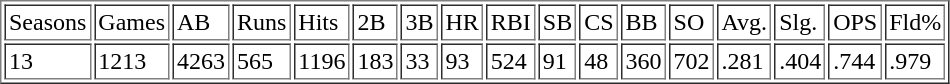<table border="1" cellpadding="2">
<tr>
<td>Seasons</td>
<td>Games</td>
<td>AB</td>
<td>Runs</td>
<td>Hits</td>
<td>2B</td>
<td>3B</td>
<td>HR</td>
<td>RBI</td>
<td>SB</td>
<td>CS</td>
<td>BB</td>
<td>SO</td>
<td>Avg.</td>
<td>Slg.</td>
<td>OPS</td>
<td>Fld%</td>
</tr>
<tr>
<td>13</td>
<td>1213</td>
<td>4263</td>
<td>565</td>
<td>1196</td>
<td>183</td>
<td>33</td>
<td>93</td>
<td>524</td>
<td>91</td>
<td>48</td>
<td>360</td>
<td>702</td>
<td>.281</td>
<td>.404</td>
<td>.744</td>
<td>.979</td>
</tr>
</table>
